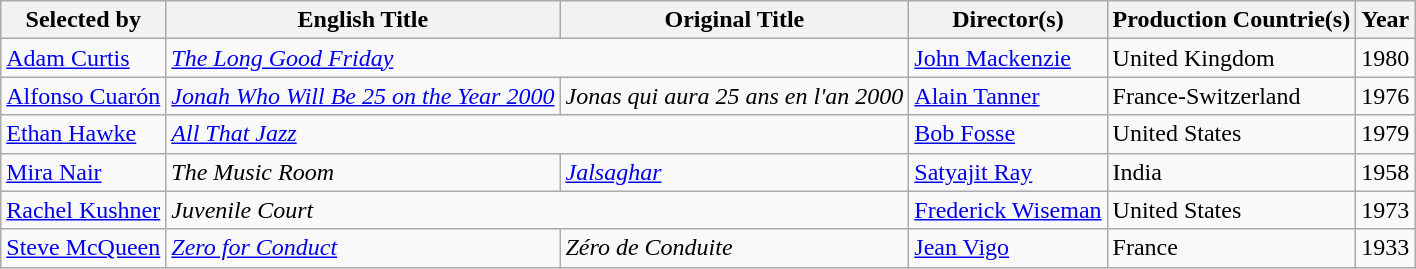<table class="wikitable">
<tr>
<th>Selected by</th>
<th>English Title</th>
<th>Original Title</th>
<th>Director(s)</th>
<th>Production Countrie(s)</th>
<th>Year</th>
</tr>
<tr>
<td><a href='#'>Adam Curtis</a></td>
<td colspan="2"><em><a href='#'>The Long Good Friday</a></em></td>
<td><a href='#'>John Mackenzie</a></td>
<td>United Kingdom</td>
<td>1980</td>
</tr>
<tr>
<td><a href='#'>Alfonso Cuarón</a></td>
<td><a href='#'><em>Jonah Who Will Be 25 on the Year 2000</em></a></td>
<td><em>Jonas qui aura 25 ans en l'an 2000</em></td>
<td><a href='#'>Alain Tanner</a></td>
<td>France-Switzerland</td>
<td>1976</td>
</tr>
<tr>
<td><a href='#'>Ethan Hawke</a></td>
<td colspan="2"><a href='#'><em>All That Jazz</em></a></td>
<td><a href='#'>Bob Fosse</a></td>
<td>United States</td>
<td>1979</td>
</tr>
<tr>
<td><a href='#'>Mira Nair</a></td>
<td><em>The Music Room</em></td>
<td><em><a href='#'>Jalsaghar</a></em></td>
<td><a href='#'>Satyajit Ray</a></td>
<td>India</td>
<td>1958</td>
</tr>
<tr>
<td><a href='#'>Rachel Kushner</a></td>
<td colspan="2"><em>Juvenile Court</em></td>
<td><a href='#'>Frederick Wiseman</a></td>
<td>United States</td>
<td>1973</td>
</tr>
<tr>
<td><a href='#'>Steve McQueen</a></td>
<td><em><a href='#'>Zero for Conduct</a></em></td>
<td><em>Zéro de Conduite</em></td>
<td><a href='#'>Jean Vigo</a></td>
<td>France</td>
<td>1933</td>
</tr>
</table>
